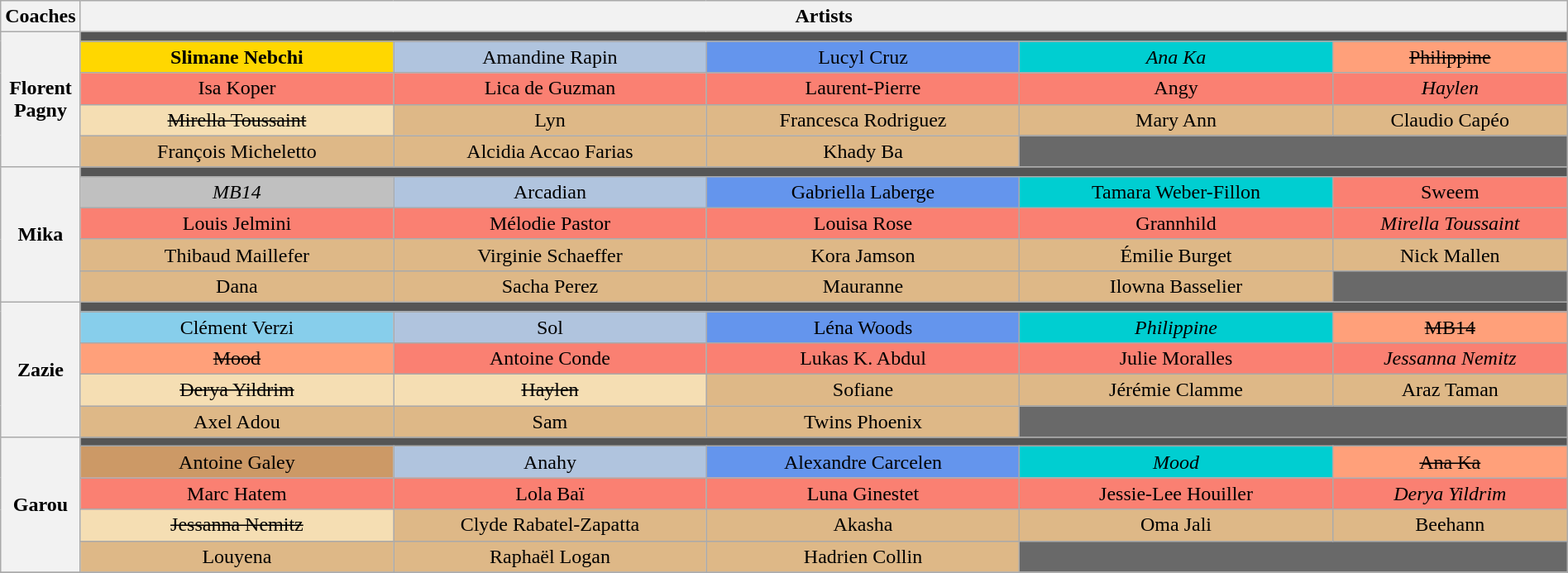<table class="wikitable" style="text-align:center; width:100%;">
<tr>
<th style="width:5%;">Coaches</th>
<th style="width:100%;" colspan="5">Artists</th>
</tr>
<tr>
<th rowspan="5">Florent Pagny</th>
<td colspan="5" style="background:#555;"></td>
</tr>
<tr>
<td style="width:20%; background:gold;"><strong>Slimane Nebchi</strong></td>
<td style="width:20%; background:lightsteelblue;">Amandine Rapin</td>
<td style="width:20%; background:cornflowerblue;">Lucyl Cruz</td>
<td style="width:20%; background:darkturquoise;"><em>Ana Ka</em></td>
<td style="background:lightsalmon;"><s>Philippine</s></td>
</tr>
<tr>
<td style="background:salmon;">Isa Koper</td>
<td style="background:salmon;">Lica de Guzman</td>
<td style="background:salmon;">Laurent-Pierre</td>
<td style="background:salmon;">Angy</td>
<td style="background:salmon;"><em>Haylen</em></td>
</tr>
<tr>
<td style="background:wheat"><s>Mirella Toussaint</s></td>
<td style="background:burlywood;">Lyn</td>
<td style="background:burlywood">Francesca Rodriguez</td>
<td style="background:burlywood;">Mary Ann</td>
<td style="background:burlywood;">Claudio Capéo</td>
</tr>
<tr>
<td style="background:burlywood;">François Micheletto</td>
<td style="background:burlywood;">Alcidia Accao Farias</td>
<td style="background:burlywood;">Khady Ba</td>
<td colspan="2" style="background:dimgray;"></td>
</tr>
<tr>
<th rowspan="5">Mika</th>
<td colspan="5" style="background:#555;"></td>
</tr>
<tr>
<td style="width:20%; background:silver;"><em>MB14</em></td>
<td style="width:20%; background:lightsteelblue;">Arcadian</td>
<td style="width:20%; background:cornflowerblue;">Gabriella Laberge</td>
<td style="width:20%; background:darkturquoise;">Tamara Weber-Fillon</td>
<td style="background:salmon;">Sweem</td>
</tr>
<tr>
<td style="background:salmon;">Louis Jelmini</td>
<td style="background:salmon;">Mélodie Pastor</td>
<td style="background:salmon;">Louisa Rose</td>
<td style="background:salmon;">Grannhild</td>
<td style="background:salmon;"><em>Mirella Toussaint</em></td>
</tr>
<tr>
<td style="background:burlywood">Thibaud Maillefer</td>
<td style="background:burlywood;">Virginie Schaeffer</td>
<td style="background:burlywood">Kora Jamson</td>
<td style="background:burlywood;">Émilie Burget</td>
<td style="background:burlywood;">Nick Mallen</td>
</tr>
<tr>
<td style="background:burlywood;">Dana</td>
<td style="background:burlywood;">Sacha Perez</td>
<td style="background:burlywood;">Mauranne</td>
<td style="background:burlywood;">Ilowna Basselier</td>
<td style="background:dimgray;"></td>
</tr>
<tr>
<th rowspan="5">Zazie</th>
<td colspan="5" style="background:#555;"></td>
</tr>
<tr>
<td style="width:20%; background:skyblue;">Clément Verzi</td>
<td style="width:20%; background:lightsteelblue;">Sol</td>
<td style="width:20%; background:cornflowerblue;">Léna Woods</td>
<td style="width:20%; background:darkturquoise;"><em>Philippine</em></td>
<td style="background:lightsalmon;"><s>MB14</s></td>
</tr>
<tr>
<td style="background:lightsalmon;"><s>Mood</s></td>
<td style="background:salmon;">Antoine Conde</td>
<td style="background:salmon;">Lukas K. Abdul</td>
<td style="background:salmon;">Julie Moralles</td>
<td style="background:salmon;"><em>Jessanna Nemitz</em></td>
</tr>
<tr>
<td style="background:wheat"><s>Derya Yildrim</s></td>
<td style="background:wheat;"><s>Haylen</s></td>
<td style="background:burlywood">Sofiane</td>
<td style="background:burlywood;">Jérémie Clamme</td>
<td style="background:burlywood;">Araz Taman</td>
</tr>
<tr>
<td style="background:burlywood;">Axel Adou</td>
<td style="background:burlywood;">Sam</td>
<td style="background:burlywood;">Twins Phoenix</td>
<td colspan="2" style="background:dimgray;"></td>
</tr>
<tr>
<th rowspan="5">Garou</th>
<td colspan="5" style="background:#555;"></td>
</tr>
<tr>
<td style="width:20%; background:#c96;">Antoine Galey</td>
<td style="width:20%; background:lightsteelblue;">Anahy</td>
<td style="width:20%; background:cornflowerblue;">Alexandre Carcelen</td>
<td style="width:20%; background:darkturquoise;"><em>Mood</em></td>
<td style="background:lightsalmon;"><s>Ana Ka</s></td>
</tr>
<tr>
<td style="background:salmon;">Marc Hatem</td>
<td style="background:salmon;">Lola Baï</td>
<td style="background:salmon;">Luna Ginestet</td>
<td style="background:salmon;">Jessie-Lee Houiller</td>
<td style="background:salmon;"><em>Derya Yildrim</em></td>
</tr>
<tr>
<td style="background:wheat"><s>Jessanna Nemitz</s></td>
<td style="background:burlywood;">Clyde Rabatel-Zapatta</td>
<td style="background:burlywood">Akasha</td>
<td style="background:burlywood;">Oma Jali</td>
<td style="background:burlywood;">Beehann</td>
</tr>
<tr>
<td style="background:burlywood;">Louyena</td>
<td style="background:burlywood;">Raphaël Logan</td>
<td style="background:burlywood;">Hadrien Collin</td>
<td colspan="2" style="background:dimgray;"></td>
</tr>
<tr>
</tr>
</table>
